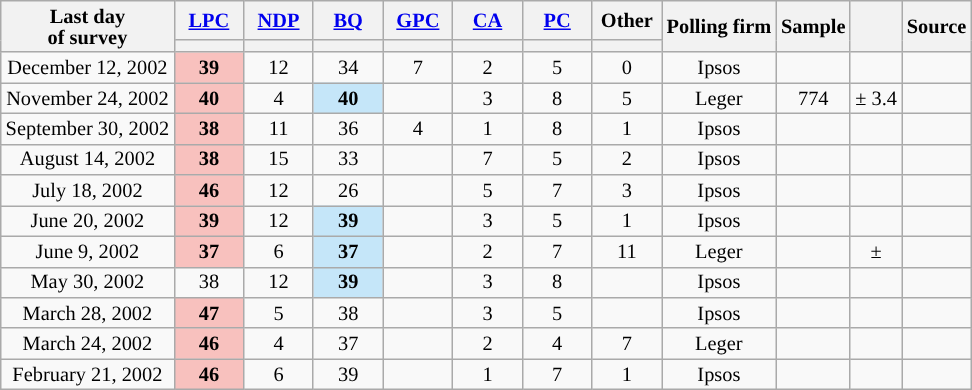<table class="wikitable" style="text-align:center;font-size:85%;line-height:14px;" align="center">
<tr>
<th rowspan="2">Last day <br>of survey</th>
<th class="unsortable" style="width:40px;"><a href='#'>LPC</a></th>
<th class="unsortable" style="width:40px;"><a href='#'>NDP</a></th>
<th class="unsortable" style="width:40px;"><a href='#'>BQ</a></th>
<th class="unsortable" style="width:40px;"><a href='#'>GPC</a></th>
<th class="unsortable" style="width:40px;"><a href='#'>CA</a></th>
<th class="unsortable" style="width:40px;"><a href='#'>PC</a></th>
<th class="unsortable" style="width:40px;">Other</th>
<th rowspan="2">Polling firm</th>
<th rowspan="2">Sample</th>
<th rowspan="2"></th>
<th rowspan="2">Source</th>
</tr>
<tr style="line-height:5px;">
<th style="background:"></th>
<th style="background:"></th>
<th style="background:"></th>
<th style="background:"></th>
<th style="background:"></th>
<th style="background:"></th>
<th style="background:"></th>
</tr>
<tr>
<td>December 12, 2002</td>
<td style="background:#F8C1BE"><strong>39</strong></td>
<td>12</td>
<td>34</td>
<td>7</td>
<td>2</td>
<td>5</td>
<td>0</td>
<td>Ipsos</td>
<td></td>
<td></td>
<td></td>
</tr>
<tr>
<td>November 24, 2002</td>
<td style="background:#F8C1BE"><strong>40</strong></td>
<td>4</td>
<td style="background:#C5E6F9"><strong>40</strong></td>
<td></td>
<td>3</td>
<td>8</td>
<td>5</td>
<td>Leger</td>
<td>774</td>
<td>± 3.4</td>
<td></td>
</tr>
<tr>
<td>September 30, 2002</td>
<td style="background:#F8C1BE"><strong>38</strong></td>
<td>11</td>
<td>36</td>
<td>4</td>
<td>1</td>
<td>8</td>
<td>1</td>
<td>Ipsos</td>
<td></td>
<td></td>
<td></td>
</tr>
<tr>
<td>August 14, 2002</td>
<td style="background:#F8C1BE"><strong>38</strong></td>
<td>15</td>
<td>33</td>
<td></td>
<td>7</td>
<td>5</td>
<td>2</td>
<td>Ipsos</td>
<td></td>
<td></td>
<td></td>
</tr>
<tr>
<td>July 18, 2002</td>
<td style="background:#F8C1BE"><strong>46</strong></td>
<td>12</td>
<td>26</td>
<td></td>
<td>5</td>
<td>7</td>
<td>3</td>
<td>Ipsos</td>
<td></td>
<td></td>
<td></td>
</tr>
<tr>
<td>June 20, 2002</td>
<td style="background:#F8C1BE"><strong>39</strong></td>
<td>12</td>
<td style="background:#C5E6F9"><strong>39</strong></td>
<td></td>
<td>3</td>
<td>5</td>
<td>1</td>
<td>Ipsos</td>
<td></td>
<td></td>
<td></td>
</tr>
<tr>
<td>June 9, 2002</td>
<td style="background:#F8C1BE"><strong>37</strong></td>
<td>6</td>
<td style="background:#C5E6F9"><strong>37</strong></td>
<td></td>
<td>2</td>
<td>7</td>
<td>11</td>
<td>Leger</td>
<td></td>
<td>± </td>
<td></td>
</tr>
<tr>
<td>May 30, 2002</td>
<td>38</td>
<td>12</td>
<td style="background:#C5E6F9"><strong>39</strong></td>
<td></td>
<td>3</td>
<td>8</td>
<td></td>
<td>Ipsos</td>
<td></td>
<td></td>
<td></td>
</tr>
<tr>
<td>March 28, 2002</td>
<td style="background:#F8C1BE"><strong>47</strong></td>
<td>5</td>
<td>38</td>
<td></td>
<td>3</td>
<td>5</td>
<td></td>
<td>Ipsos</td>
<td></td>
<td></td>
<td></td>
</tr>
<tr>
<td>March 24, 2002</td>
<td style="background:#F8C1BE"><strong>46</strong></td>
<td>4</td>
<td>37</td>
<td></td>
<td>2</td>
<td>4</td>
<td>7</td>
<td>Leger</td>
<td></td>
<td></td>
<td></td>
</tr>
<tr>
<td>February 21, 2002</td>
<td style="background:#F8C1BE"><strong>46</strong></td>
<td>6</td>
<td>39</td>
<td></td>
<td>1</td>
<td>7</td>
<td>1</td>
<td>Ipsos</td>
<td></td>
<td></td>
<td></td>
</tr>
</table>
